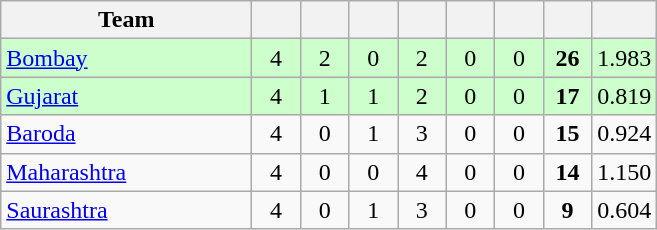<table class="wikitable" style="text-align:center">
<tr>
<th style="width:160px">Team</th>
<th style="width:25px"></th>
<th style="width:25px"></th>
<th style="width:25px"></th>
<th style="width:25px"></th>
<th style="width:25px"></th>
<th style="width:25px"></th>
<th style="width:25px"></th>
<th style="width:25px;"></th>
</tr>
<tr style="background:#cfc;">
<td style="text-align:left"><a href='#'>Bombay</a></td>
<td>4</td>
<td>2</td>
<td>0</td>
<td>2</td>
<td>0</td>
<td>0</td>
<td><strong>26</strong></td>
<td>1.983</td>
</tr>
<tr style="background:#cfc;">
<td style="text-align:left"><a href='#'>Gujarat</a></td>
<td>4</td>
<td>1</td>
<td>1</td>
<td>2</td>
<td>0</td>
<td>0</td>
<td><strong>17</strong></td>
<td>0.819</td>
</tr>
<tr>
<td style="text-align:left"><a href='#'>Baroda</a></td>
<td>4</td>
<td>0</td>
<td>1</td>
<td>3</td>
<td>0</td>
<td>0</td>
<td><strong>15</strong></td>
<td>0.924</td>
</tr>
<tr>
<td style="text-align:left"><a href='#'>Maharashtra</a></td>
<td>4</td>
<td>0</td>
<td>0</td>
<td>4</td>
<td>0</td>
<td>0</td>
<td><strong>14</strong></td>
<td>1.150</td>
</tr>
<tr>
<td style="text-align:left"><a href='#'>Saurashtra</a></td>
<td>4</td>
<td>0</td>
<td>1</td>
<td>3</td>
<td>0</td>
<td>0</td>
<td><strong>9</strong></td>
<td>0.604</td>
</tr>
</table>
